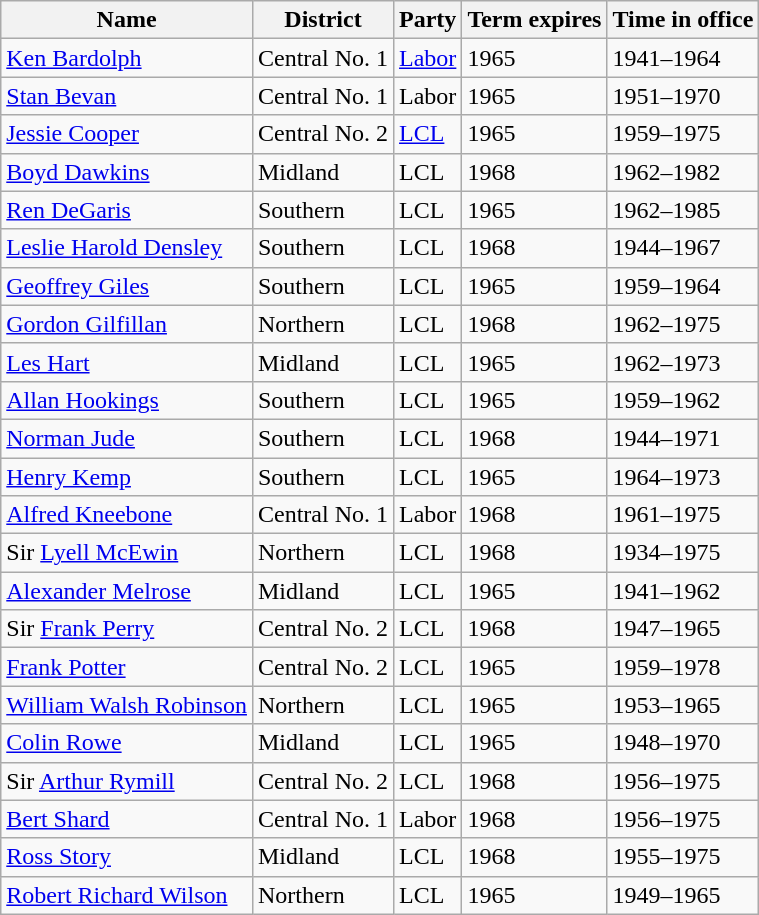<table class="wikitable sortable">
<tr>
<th>Name</th>
<th>District</th>
<th>Party</th>
<th>Term expires</th>
<th>Time in office</th>
</tr>
<tr>
<td><a href='#'>Ken Bardolph</a> </td>
<td>Central No. 1</td>
<td><a href='#'>Labor</a></td>
<td>1965</td>
<td>1941–1964</td>
</tr>
<tr>
<td><a href='#'>Stan Bevan</a></td>
<td>Central No. 1</td>
<td>Labor</td>
<td>1965</td>
<td>1951–1970</td>
</tr>
<tr>
<td><a href='#'>Jessie Cooper</a></td>
<td>Central No. 2</td>
<td><a href='#'>LCL</a></td>
<td>1965</td>
<td>1959–1975</td>
</tr>
<tr>
<td><a href='#'>Boyd Dawkins</a></td>
<td>Midland</td>
<td>LCL</td>
<td>1968</td>
<td>1962–1982</td>
</tr>
<tr>
<td><a href='#'>Ren DeGaris</a> </td>
<td>Southern</td>
<td>LCL</td>
<td>1965</td>
<td>1962–1985</td>
</tr>
<tr>
<td><a href='#'>Leslie Harold Densley</a></td>
<td>Southern</td>
<td>LCL</td>
<td>1968</td>
<td>1944–1967</td>
</tr>
<tr>
<td><a href='#'>Geoffrey Giles</a> </td>
<td>Southern</td>
<td>LCL</td>
<td>1965</td>
<td>1959–1964</td>
</tr>
<tr>
<td><a href='#'>Gordon Gilfillan</a></td>
<td>Northern</td>
<td>LCL</td>
<td>1968</td>
<td>1962–1975</td>
</tr>
<tr>
<td><a href='#'>Les Hart</a> </td>
<td>Midland</td>
<td>LCL</td>
<td>1965</td>
<td>1962–1973</td>
</tr>
<tr>
<td><a href='#'>Allan Hookings</a> </td>
<td>Southern</td>
<td>LCL</td>
<td>1965</td>
<td>1959–1962</td>
</tr>
<tr>
<td><a href='#'>Norman Jude</a></td>
<td>Southern</td>
<td>LCL</td>
<td>1968</td>
<td>1944–1971</td>
</tr>
<tr>
<td><a href='#'>Henry Kemp</a> </td>
<td>Southern</td>
<td>LCL</td>
<td>1965</td>
<td>1964–1973</td>
</tr>
<tr>
<td><a href='#'>Alfred Kneebone</a></td>
<td>Central No. 1</td>
<td>Labor</td>
<td>1968</td>
<td>1961–1975</td>
</tr>
<tr>
<td>Sir <a href='#'>Lyell McEwin</a></td>
<td>Northern</td>
<td>LCL</td>
<td>1968</td>
<td>1934–1975</td>
</tr>
<tr>
<td><a href='#'>Alexander Melrose</a> </td>
<td>Midland</td>
<td>LCL</td>
<td>1965</td>
<td>1941–1962</td>
</tr>
<tr>
<td>Sir <a href='#'>Frank Perry</a></td>
<td>Central No. 2</td>
<td>LCL</td>
<td>1968</td>
<td>1947–1965</td>
</tr>
<tr>
<td><a href='#'>Frank Potter</a></td>
<td>Central No. 2</td>
<td>LCL</td>
<td>1965</td>
<td>1959–1978</td>
</tr>
<tr>
<td><a href='#'>William Walsh Robinson</a></td>
<td>Northern</td>
<td>LCL</td>
<td>1965</td>
<td>1953–1965</td>
</tr>
<tr>
<td><a href='#'>Colin Rowe</a></td>
<td>Midland</td>
<td>LCL</td>
<td>1965</td>
<td>1948–1970</td>
</tr>
<tr>
<td>Sir <a href='#'>Arthur Rymill</a></td>
<td>Central No. 2</td>
<td>LCL</td>
<td>1968</td>
<td>1956–1975</td>
</tr>
<tr>
<td><a href='#'>Bert Shard</a></td>
<td>Central No. 1</td>
<td>Labor</td>
<td>1968</td>
<td>1956–1975</td>
</tr>
<tr>
<td><a href='#'>Ross Story</a></td>
<td>Midland</td>
<td>LCL</td>
<td>1968</td>
<td>1955–1975</td>
</tr>
<tr>
<td><a href='#'>Robert Richard Wilson</a></td>
<td>Northern</td>
<td>LCL</td>
<td>1965</td>
<td>1949–1965</td>
</tr>
</table>
